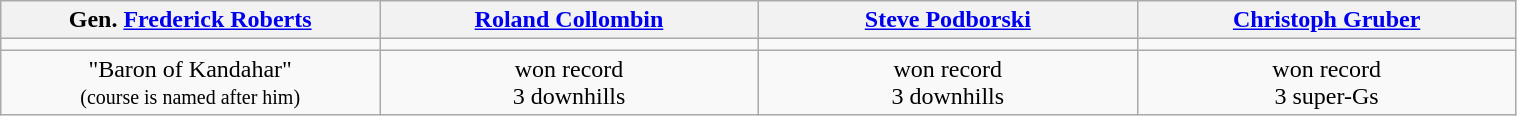<table class="wikitable" style="text-align:center; width:80%; border:1px #AAAAFF solid">
<tr>
<th>Gen. <a href='#'>Frederick Roberts</a></th>
<th><a href='#'>Roland Collombin</a></th>
<th><a href='#'>Steve Podborski</a></th>
<th><a href='#'>Christoph Gruber</a></th>
</tr>
<tr>
<td width=165></td>
<td width=165></td>
<td width=165></td>
<td width=165></td>
</tr>
<tr>
<td>"Baron of Kandahar"<br><small>(course is named after him)</small></td>
<td>won record<br>3 downhills</td>
<td>won record<br>3 downhills</td>
<td>won record<br>3 super-Gs</td>
</tr>
</table>
